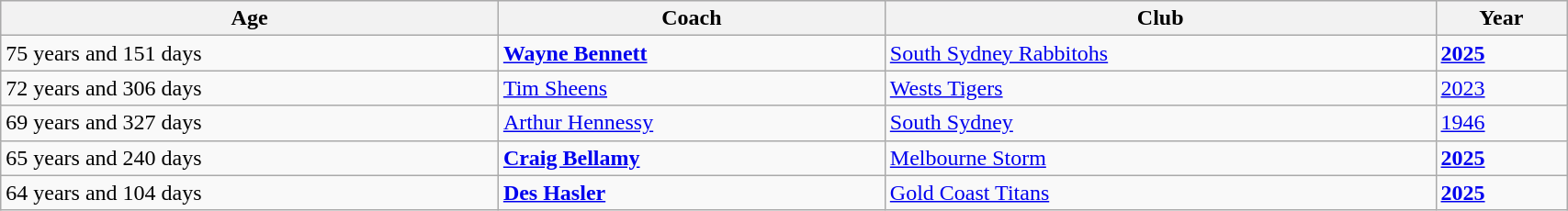<table class="wikitable" style="width:90%;">
<tr style="background:#ede7eb;">
<th>Age</th>
<th>Coach</th>
<th>Club</th>
<th>Year</th>
</tr>
<tr>
<td>75 years and 151 days</td>
<td><strong><a href='#'>Wayne Bennett</a></strong></td>
<td><a href='#'>South Sydney Rabbitohs</a></td>
<td><strong><a href='#'>2025</a></strong></td>
</tr>
<tr>
<td>72 years and 306 days</td>
<td><a href='#'>Tim Sheens</a></td>
<td><a href='#'>Wests Tigers</a></td>
<td><a href='#'>2023</a></td>
</tr>
<tr>
<td>69 years and 327 days</td>
<td><a href='#'>Arthur Hennessy</a></td>
<td><a href='#'>South Sydney</a></td>
<td><a href='#'>1946</a></td>
</tr>
<tr>
<td>65 years and 240 days</td>
<td><strong><a href='#'>Craig Bellamy</a></strong></td>
<td><a href='#'>Melbourne Storm</a></td>
<td><strong><a href='#'>2025</a></strong></td>
</tr>
<tr>
<td>64 years and 104 days</td>
<td><strong><a href='#'>Des Hasler</a></strong></td>
<td><a href='#'>Gold Coast Titans</a></td>
<td><strong><a href='#'>2025</a></strong></td>
</tr>
</table>
